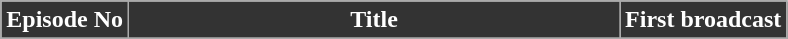<table class="wikitable plainrowheaders" style="background: #FFFFFF;">
<tr>
<th style="background-color:#333333; color:#FFFFFF;">Episode No</th>
<th style="background-color:#333333; color:#FFFFFF; width:20em;">Title</th>
<th style="background-color:#333333; color:#FFFFFF;">First broadcast</th>
</tr>
<tr>
</tr>
</table>
